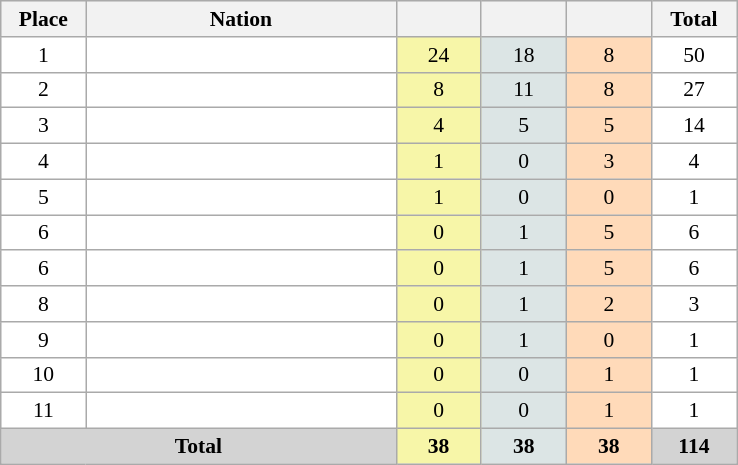<table class=wikitable style="border:1px solid #AAAAAA;font-size:90%">
<tr bgcolor="#EFEFEF">
<th width=50>Place</th>
<th width=200>Nation</th>
<th width=50></th>
<th width=50></th>
<th width=50></th>
<th width=50>Total</th>
</tr>
<tr align="center" valign="top" bgcolor="#FFFFFF">
<td>1</td>
<td align="left"></td>
<td style="background:#F7F6A8;">24</td>
<td style="background:#DCE5E5;">18</td>
<td style="background:#FFDAB9;">8</td>
<td>50</td>
</tr>
<tr align="center" valign="top" bgcolor="#FFFFFF">
<td>2</td>
<td align="left"></td>
<td style="background:#F7F6A8;">8</td>
<td style="background:#DCE5E5;">11</td>
<td style="background:#FFDAB9;">8</td>
<td>27</td>
</tr>
<tr align="center" valign="top" bgcolor="#FFFFFF">
<td>3</td>
<td align="left"></td>
<td style="background:#F7F6A8;">4</td>
<td style="background:#DCE5E5;">5</td>
<td style="background:#FFDAB9;">5</td>
<td>14</td>
</tr>
<tr align="center" valign="top" bgcolor="#FFFFFF">
<td>4</td>
<td align="left"></td>
<td style="background:#F7F6A8;">1</td>
<td style="background:#DCE5E5;">0</td>
<td style="background:#FFDAB9;">3</td>
<td>4</td>
</tr>
<tr align="center" valign="top" bgcolor="#FFFFFF">
<td>5</td>
<td align="left"></td>
<td style="background:#F7F6A8;">1</td>
<td style="background:#DCE5E5;">0</td>
<td style="background:#FFDAB9;">0</td>
<td>1</td>
</tr>
<tr align="center" valign="top" bgcolor="#FFFFFF">
<td>6</td>
<td align="left"></td>
<td style="background:#F7F6A8;">0</td>
<td style="background:#DCE5E5;">1</td>
<td style="background:#FFDAB9;">5</td>
<td>6</td>
</tr>
<tr align="center" valign="top" bgcolor="#FFFFFF">
<td>6</td>
<td align="left"></td>
<td style="background:#F7F6A8;">0</td>
<td style="background:#DCE5E5;">1</td>
<td style="background:#FFDAB9;">5</td>
<td>6</td>
</tr>
<tr align="center" valign="top" bgcolor="#FFFFFF">
<td>8</td>
<td align="left"></td>
<td style="background:#F7F6A8;">0</td>
<td style="background:#DCE5E5;">1</td>
<td style="background:#FFDAB9;">2</td>
<td>3</td>
</tr>
<tr align="center" valign="top" bgcolor="#FFFFFF">
<td>9</td>
<td align="left"></td>
<td style="background:#F7F6A8;">0</td>
<td style="background:#DCE5E5;">1</td>
<td style="background:#FFDAB9;">0</td>
<td>1</td>
</tr>
<tr align="center" valign="top" bgcolor="#FFFFFF">
<td>10</td>
<td align="left"></td>
<td style="background:#F7F6A8;">0</td>
<td style="background:#DCE5E5;">0</td>
<td style="background:#FFDAB9;">1</td>
<td>1</td>
</tr>
<tr align="center" valign="top" bgcolor="#FFFFFF">
<td>11</td>
<td align="left"></td>
<td style="background:#F7F6A8;">0</td>
<td style="background:#DCE5E5;">0</td>
<td style="background:#FFDAB9;">1</td>
<td>1</td>
</tr>
<tr align="center">
<td colspan="2" bgcolor=D3D3D3><strong>Total</strong></td>
<td style="background:#F7F6A8;"><strong>38</strong></td>
<td style="background:#DCE5E5;"><strong>38</strong></td>
<td style="background:#FFDAB9;"><strong>38</strong></td>
<td bgcolor=D3D3D3><strong>114</strong></td>
</tr>
</table>
